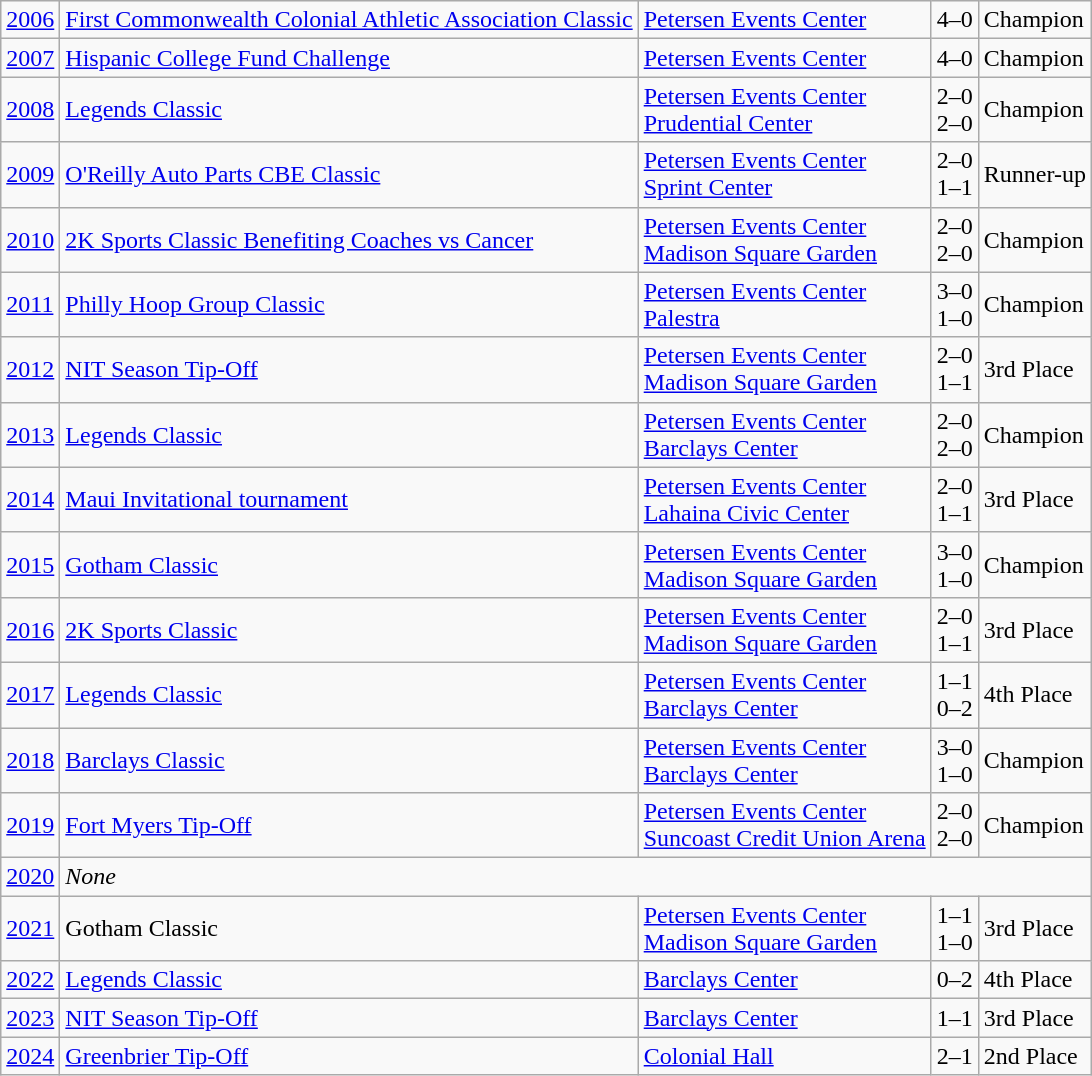<table class="wikitable">
<tr>
<td><a href='#'>2006</a></td>
<td><a href='#'>First Commonwealth Colonial Athletic Association Classic</a></td>
<td><a href='#'>Petersen Events Center</a></td>
<td>4–0</td>
<td>Champion</td>
</tr>
<tr>
<td><a href='#'>2007</a></td>
<td><a href='#'>Hispanic College Fund Challenge</a></td>
<td><a href='#'>Petersen Events Center</a></td>
<td>4–0</td>
<td>Champion</td>
</tr>
<tr>
<td><a href='#'>2008</a></td>
<td><a href='#'>Legends Classic</a></td>
<td><a href='#'>Petersen Events Center</a><br><a href='#'>Prudential Center</a></td>
<td>2–0<br>2–0</td>
<td>Champion</td>
</tr>
<tr>
<td><a href='#'>2009</a></td>
<td><a href='#'>O'Reilly Auto Parts CBE Classic</a></td>
<td><a href='#'>Petersen Events Center</a><br><a href='#'>Sprint Center</a></td>
<td>2–0<br>1–1</td>
<td>Runner-up</td>
</tr>
<tr>
<td><a href='#'>2010</a></td>
<td><a href='#'>2K Sports Classic Benefiting Coaches vs Cancer</a></td>
<td><a href='#'>Petersen Events Center</a><br><a href='#'>Madison Square Garden</a></td>
<td>2–0<br>2–0</td>
<td>Champion</td>
</tr>
<tr>
<td><a href='#'>2011</a></td>
<td><a href='#'>Philly Hoop Group Classic</a></td>
<td><a href='#'>Petersen Events Center</a><br><a href='#'>Palestra</a></td>
<td>3–0<br>1–0</td>
<td>Champion</td>
</tr>
<tr>
<td><a href='#'>2012</a></td>
<td><a href='#'>NIT Season Tip-Off</a></td>
<td><a href='#'>Petersen Events Center</a><br><a href='#'>Madison Square Garden</a></td>
<td>2–0<br>1–1</td>
<td>3rd Place</td>
</tr>
<tr>
<td><a href='#'>2013</a></td>
<td><a href='#'>Legends Classic</a></td>
<td><a href='#'>Petersen Events Center</a><br><a href='#'>Barclays Center</a></td>
<td>2–0<br>2–0</td>
<td>Champion</td>
</tr>
<tr>
<td><a href='#'>2014</a></td>
<td><a href='#'>Maui Invitational tournament</a></td>
<td><a href='#'>Petersen Events Center</a><br><a href='#'>Lahaina Civic Center</a></td>
<td>2–0<br>1–1</td>
<td>3rd Place</td>
</tr>
<tr>
<td><a href='#'>2015</a></td>
<td><a href='#'>Gotham Classic</a></td>
<td><a href='#'>Petersen Events Center</a><br><a href='#'>Madison Square Garden</a></td>
<td>3–0<br>1–0</td>
<td>Champion</td>
</tr>
<tr>
<td><a href='#'>2016</a></td>
<td><a href='#'>2K Sports Classic</a></td>
<td><a href='#'>Petersen Events Center</a><br><a href='#'>Madison Square Garden</a></td>
<td>2–0<br>1–1</td>
<td>3rd Place</td>
</tr>
<tr>
<td><a href='#'>2017</a></td>
<td><a href='#'>Legends Classic</a></td>
<td><a href='#'>Petersen Events Center</a><br><a href='#'>Barclays Center</a></td>
<td>1–1<br>0–2</td>
<td>4th Place</td>
</tr>
<tr>
<td><a href='#'>2018</a></td>
<td><a href='#'>Barclays Classic</a></td>
<td><a href='#'>Petersen Events Center</a><br><a href='#'>Barclays Center</a></td>
<td>3–0<br>1–0</td>
<td>Champion</td>
</tr>
<tr>
<td><a href='#'>2019</a></td>
<td><a href='#'>Fort Myers Tip-Off</a></td>
<td><a href='#'>Petersen Events Center</a><br><a href='#'>Suncoast Credit Union Arena</a></td>
<td>2–0<br>2–0</td>
<td>Champion</td>
</tr>
<tr>
<td><a href='#'>2020</a></td>
<td colspan=4><em>None</em></td>
</tr>
<tr>
<td><a href='#'>2021</a></td>
<td>Gotham Classic</td>
<td><a href='#'>Petersen Events Center</a><br><a href='#'>Madison Square Garden</a></td>
<td>1–1<br>1–0</td>
<td>3rd Place</td>
</tr>
<tr>
<td><a href='#'>2022</a></td>
<td><a href='#'>Legends Classic</a></td>
<td><a href='#'>Barclays Center</a></td>
<td>0–2</td>
<td>4th Place</td>
</tr>
<tr>
<td><a href='#'>2023</a></td>
<td><a href='#'>NIT Season Tip-Off</a></td>
<td><a href='#'>Barclays Center</a></td>
<td>1–1</td>
<td>3rd Place</td>
</tr>
<tr>
<td><a href='#'>2024</a></td>
<td><a href='#'>Greenbrier Tip-Off</a></td>
<td><a href='#'>Colonial Hall</a></td>
<td>2–1</td>
<td>2nd Place</td>
</tr>
</table>
